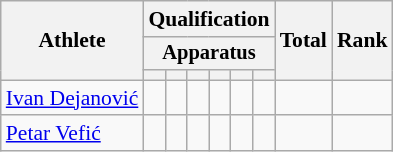<table class="wikitable" style="font-size:90%">
<tr>
<th rowspan=3>Athlete</th>
<th colspan =6>Qualification</th>
<th rowspan=3>Total</th>
<th rowspan=3>Rank</th>
</tr>
<tr style="font-size:95%">
<th colspan=6>Apparatus</th>
</tr>
<tr style="font-size:95%">
<th></th>
<th></th>
<th></th>
<th></th>
<th></th>
<th></th>
</tr>
<tr align=center>
<td align=left><a href='#'>Ivan Dejanović</a></td>
<td></td>
<td></td>
<td></td>
<td></td>
<td></td>
<td></td>
<td></td>
<td></td>
</tr>
<tr align=center>
<td align=left><a href='#'>Petar Vefić</a></td>
<td></td>
<td></td>
<td></td>
<td></td>
<td></td>
<td></td>
<td></td>
<td></td>
</tr>
</table>
